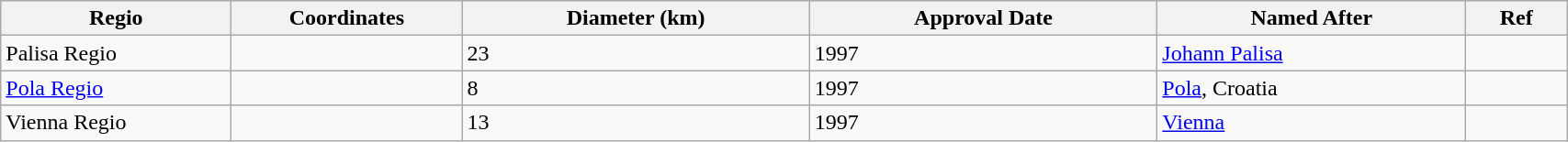<table class="wikitable" style="min-width: 90%;">
<tr>
<th style="width:10em">Regio</th>
<th style="width:10em">Coordinates</th>
<th>Diameter (km)</th>
<th>Approval Date</th>
<th>Named After</th>
<th>Ref</th>
</tr>
<tr>
<td>Palisa Regio</td>
<td></td>
<td>23</td>
<td>1997</td>
<td><a href='#'>Johann Palisa</a></td>
<td></td>
</tr>
<tr>
<td><a href='#'>Pola Regio</a></td>
<td></td>
<td>8</td>
<td>1997</td>
<td><a href='#'>Pola</a>, Croatia</td>
<td></td>
</tr>
<tr>
<td>Vienna Regio</td>
<td></td>
<td>13</td>
<td>1997</td>
<td><a href='#'>Vienna</a></td>
<td></td>
</tr>
</table>
